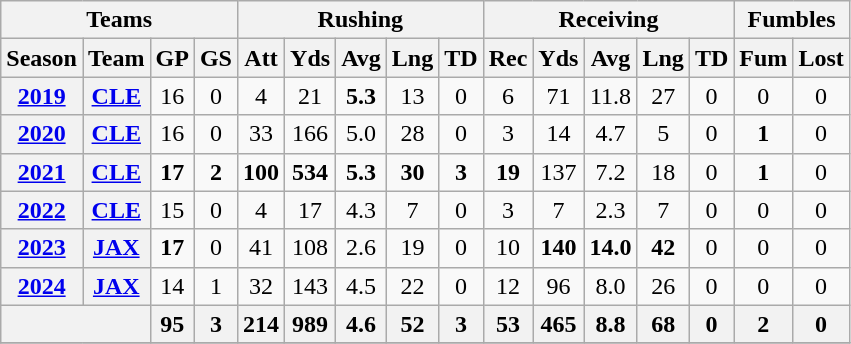<table style="text-align:center;" class="wikitable">
<tr>
<th colspan="4">Teams</th>
<th colspan="5">Rushing</th>
<th colspan="5">Receiving</th>
<th colspan="2">Fumbles</th>
</tr>
<tr>
<th>Season</th>
<th>Team</th>
<th>GP</th>
<th>GS</th>
<th>Att</th>
<th>Yds</th>
<th>Avg</th>
<th>Lng</th>
<th>TD</th>
<th>Rec</th>
<th>Yds</th>
<th>Avg</th>
<th>Lng</th>
<th>TD</th>
<th>Fum</th>
<th>Lost</th>
</tr>
<tr>
<th><a href='#'>2019</a></th>
<th><a href='#'>CLE</a></th>
<td>16</td>
<td>0</td>
<td>4</td>
<td>21</td>
<td><strong>5.3</strong></td>
<td>13</td>
<td>0</td>
<td>6</td>
<td>71</td>
<td>11.8</td>
<td>27</td>
<td>0</td>
<td>0</td>
<td>0</td>
</tr>
<tr>
<th><a href='#'>2020</a></th>
<th><a href='#'>CLE</a></th>
<td>16</td>
<td>0</td>
<td>33</td>
<td>166</td>
<td>5.0</td>
<td>28</td>
<td>0</td>
<td>3</td>
<td>14</td>
<td>4.7</td>
<td>5</td>
<td>0</td>
<td><strong>1</strong></td>
<td>0</td>
</tr>
<tr>
<th><a href='#'>2021</a></th>
<th><a href='#'>CLE</a></th>
<td><strong>17</strong></td>
<td><strong>2</strong></td>
<td><strong> 100</strong></td>
<td><strong>534</strong></td>
<td><strong>5.3</strong></td>
<td><strong>30</strong></td>
<td><strong>3</strong></td>
<td><strong>19</strong></td>
<td>137</td>
<td>7.2</td>
<td>18</td>
<td>0</td>
<td><strong>1</strong></td>
<td>0</td>
</tr>
<tr>
<th><a href='#'>2022</a></th>
<th><a href='#'>CLE</a></th>
<td>15</td>
<td>0</td>
<td>4</td>
<td>17</td>
<td>4.3</td>
<td>7</td>
<td>0</td>
<td>3</td>
<td>7</td>
<td>2.3</td>
<td>7</td>
<td>0</td>
<td>0</td>
<td>0</td>
</tr>
<tr>
<th><a href='#'>2023</a></th>
<th><a href='#'>JAX</a></th>
<td><strong>17</strong></td>
<td>0</td>
<td>41</td>
<td>108</td>
<td>2.6</td>
<td>19</td>
<td>0</td>
<td>10</td>
<td><strong>140</strong></td>
<td><strong>14.0</strong></td>
<td><strong>42</strong></td>
<td>0</td>
<td>0</td>
<td>0</td>
</tr>
<tr>
<th><a href='#'>2024</a></th>
<th><a href='#'>JAX</a></th>
<td>14</td>
<td>1</td>
<td>32</td>
<td>143</td>
<td>4.5</td>
<td>22</td>
<td>0</td>
<td>12</td>
<td>96</td>
<td>8.0</td>
<td>26</td>
<td>0</td>
<td>0</td>
<td>0</td>
</tr>
<tr>
<th colspan="2"></th>
<th>95</th>
<th>3</th>
<th>214</th>
<th>989</th>
<th>4.6</th>
<th>52</th>
<th>3</th>
<th>53</th>
<th>465</th>
<th>8.8</th>
<th>68</th>
<th>0</th>
<th>2</th>
<th>0</th>
</tr>
<tr>
</tr>
</table>
